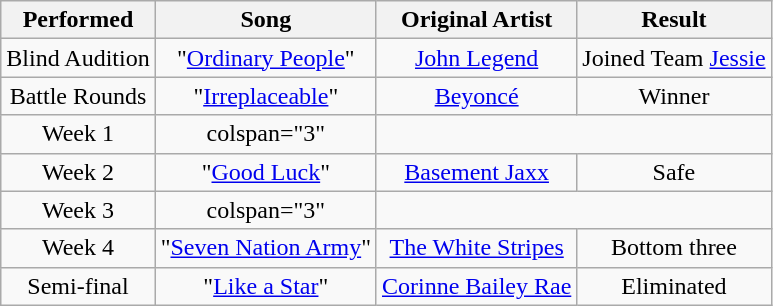<table class="wikitable collapsible collapsed" style="text-align:center;">
<tr>
<th scope="col">Performed</th>
<th scope="col">Song</th>
<th scope="col">Original Artist</th>
<th scope="col">Result</th>
</tr>
<tr>
<td>Blind Audition</td>
<td>"<a href='#'>Ordinary People</a>"</td>
<td><a href='#'>John Legend</a></td>
<td>Joined Team <a href='#'>Jessie</a></td>
</tr>
<tr>
<td>Battle Rounds</td>
<td>"<a href='#'>Irreplaceable</a>" </td>
<td><a href='#'>Beyoncé</a></td>
<td>Winner</td>
</tr>
<tr>
<td>Week 1</td>
<td>colspan="3" </td>
</tr>
<tr>
<td>Week 2</td>
<td>"<a href='#'>Good Luck</a>"</td>
<td><a href='#'>Basement Jaxx</a></td>
<td>Safe</td>
</tr>
<tr>
<td>Week 3</td>
<td>colspan="3" </td>
</tr>
<tr>
<td>Week 4</td>
<td>"<a href='#'>Seven Nation Army</a>"</td>
<td><a href='#'>The White Stripes</a></td>
<td>Bottom three</td>
</tr>
<tr>
<td>Semi-final</td>
<td>"<a href='#'>Like a Star</a>"</td>
<td><a href='#'>Corinne Bailey Rae</a></td>
<td>Eliminated</td>
</tr>
</table>
